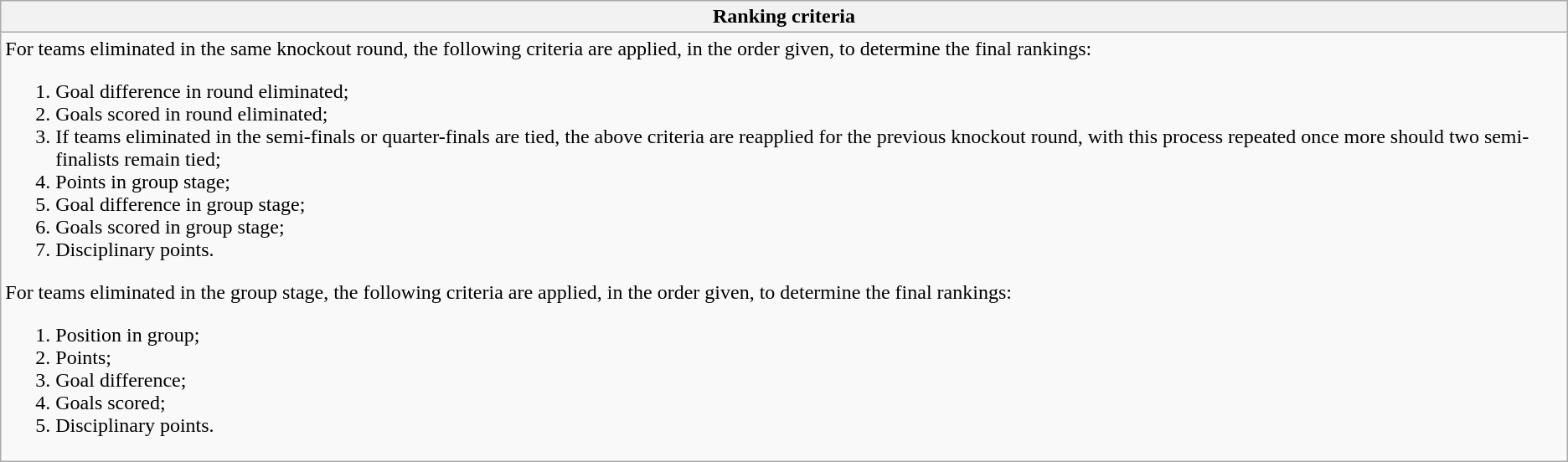<table class="wikitable collapsible collapsed">
<tr>
<th>Ranking criteria</th>
</tr>
<tr>
<td>For teams eliminated in the same knockout round, the following criteria are applied, in the order given, to determine the final rankings:<br><ol><li>Goal difference in round eliminated;</li><li>Goals scored in round eliminated;</li><li>If teams eliminated in the semi-finals or quarter-finals are tied, the above criteria are reapplied for the previous knockout round, with this process repeated once more should two semi-finalists remain tied;</li><li>Points in group stage;</li><li>Goal difference in group stage;</li><li>Goals scored in group stage;</li><li>Disciplinary points.</li></ol>For teams eliminated in the group stage, the following criteria are applied, in the order given, to determine the final rankings:<ol><li>Position in group;</li><li>Points;</li><li>Goal difference;</li><li>Goals scored;</li><li>Disciplinary points.</li></ol></td>
</tr>
</table>
